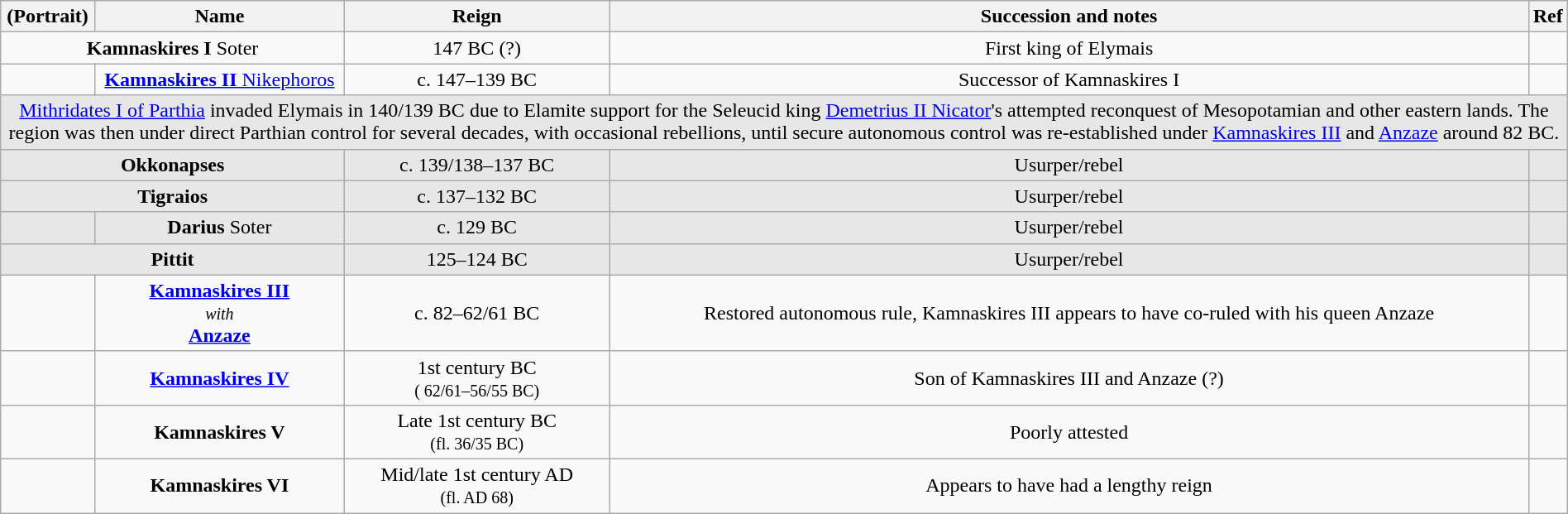<table class="wikitable" style="text-align:center; width:100%;">
<tr>
<th width="6%">(Portrait)</th>
<th width="16%">Name</th>
<th width="17%">Reign</th>
<th width="59%">Succession and notes</th>
<th width="2%">Ref</th>
</tr>
<tr>
<td colspan=2><strong>Kamnaskires I</strong> Soter</td>
<td> 147 BC (?)</td>
<td>First king of Elymais</td>
<td></td>
</tr>
<tr>
<td></td>
<td><a href='#'><strong>Kamnaskires II</strong> Nikephoros</a></td>
<td>c. 147–139 BC</td>
<td>Successor of Kamnaskires I</td>
<td></td>
</tr>
<tr>
<td colspan=5 style="background:#E7E7E7;"><a href='#'>Mithridates I of Parthia</a> invaded Elymais in 140/139 BC due to Elamite support for the Seleucid king <a href='#'>Demetrius II Nicator</a>'s attempted reconquest of Mesopotamian and other eastern lands. The region was then under direct Parthian control for several decades, with occasional rebellions, until secure autonomous control was re-established under <a href='#'>Kamnaskires III</a> and <a href='#'>Anzaze</a> around 82 BC.</td>
</tr>
<tr>
<td colspan=2 style="background:#E7E7E7;"><strong>Okkonapses</strong></td>
<td style="background:#E7E7E7;">c. 139/138–137 BC</td>
<td style="background:#E7E7E7;">Usurper/rebel</td>
<td style="background:#E7E7E7;"></td>
</tr>
<tr>
<td colspan=2 style="background:#E7E7E7;"><strong>Tigraios</strong></td>
<td style="background:#E7E7E7;">c. 137–132 BC</td>
<td style="background:#E7E7E7;">Usurper/rebel</td>
<td style="background:#E7E7E7;"></td>
</tr>
<tr>
<td style="background:#E7E7E7;"></td>
<td style="background:#E7E7E7;"><strong>Darius</strong> Soter</td>
<td style="background:#E7E7E7;">c. 129 BC</td>
<td style="background:#E7E7E7;">Usurper/rebel</td>
<td style="background:#E7E7E7;"></td>
</tr>
<tr>
<td colspan=2 style="background:#E7E7E7;"><strong>Pittit</strong></td>
<td style="background:#E7E7E7;">125–124 BC</td>
<td style="background:#E7E7E7;">Usurper/rebel</td>
<td style="background:#E7E7E7;"></td>
</tr>
<tr>
<td></td>
<td><strong><a href='#'>Kamnaskires III</a></strong><br><small><em>with</em></small><br><strong><a href='#'>Anzaze</a></strong></td>
<td>c. 82–62/61 BC</td>
<td>Restored autonomous rule, Kamnaskires III appears to have co-ruled with his queen Anzaze</td>
<td></td>
</tr>
<tr>
<td></td>
<td><strong><a href='#'>Kamnaskires IV</a></strong></td>
<td>1st century BC<br><small>( 62/61–56/55 BC)</small></td>
<td>Son of Kamnaskires III and Anzaze (?)</td>
<td></td>
</tr>
<tr>
<td></td>
<td><strong>Kamnaskires V</strong></td>
<td>Late 1st century BC<br><small>(fl. 36/35 BC)</small></td>
<td>Poorly attested</td>
<td></td>
</tr>
<tr>
<td></td>
<td><strong>Kamnaskires VI</strong></td>
<td>Mid/late 1st century AD<br><small>(fl. AD 68)</small></td>
<td>Appears to have had a lengthy reign</td>
<td></td>
</tr>
</table>
